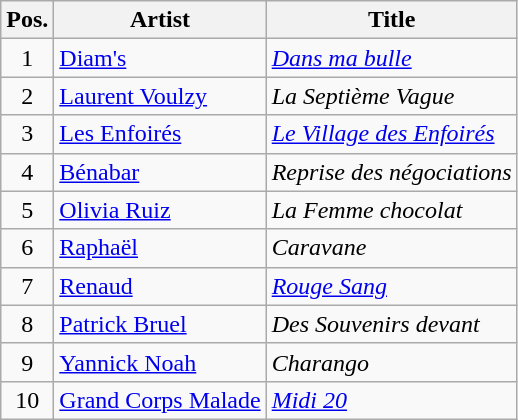<table class="wikitable sortable">
<tr>
<th>Pos.</th>
<th>Artist</th>
<th>Title</th>
</tr>
<tr>
<td style="text-align: center;">1</td>
<td><a href='#'>Diam's</a></td>
<td><em><a href='#'>Dans ma bulle</a></em></td>
</tr>
<tr>
<td style="text-align: center;">2</td>
<td><a href='#'>Laurent Voulzy</a></td>
<td><em>La Septième Vague</em></td>
</tr>
<tr>
<td style="text-align: center;">3</td>
<td><a href='#'>Les Enfoirés</a></td>
<td><em><a href='#'>Le Village des Enfoirés</a></em></td>
</tr>
<tr>
<td style="text-align: center;">4</td>
<td><a href='#'>Bénabar</a></td>
<td><em>Reprise des négociations</em></td>
</tr>
<tr>
<td style="text-align: center;">5</td>
<td><a href='#'>Olivia Ruiz</a></td>
<td><em>La Femme chocolat</em></td>
</tr>
<tr>
<td style="text-align: center;">6</td>
<td><a href='#'>Raphaël</a></td>
<td><em>Caravane</em></td>
</tr>
<tr>
<td style="text-align: center;">7</td>
<td><a href='#'>Renaud</a></td>
<td><em><a href='#'>Rouge Sang</a></em></td>
</tr>
<tr>
<td style="text-align: center;">8</td>
<td><a href='#'>Patrick Bruel</a></td>
<td><em>Des Souvenirs devant</em></td>
</tr>
<tr>
<td style="text-align: center;">9</td>
<td><a href='#'>Yannick Noah</a></td>
<td><em>Charango</em></td>
</tr>
<tr>
<td style="text-align: center;">10</td>
<td><a href='#'>Grand Corps Malade</a></td>
<td><em><a href='#'>Midi 20</a></em></td>
</tr>
</table>
